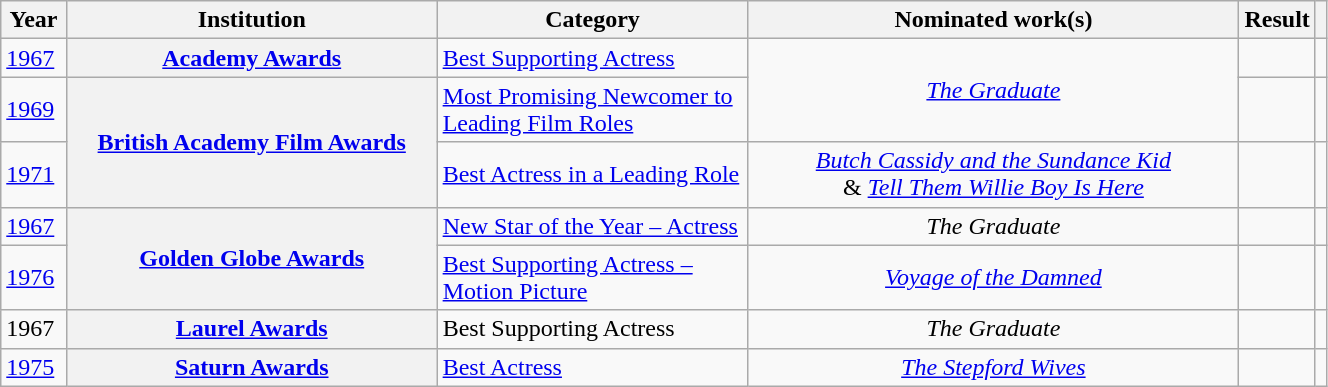<table class="wikitable sortable plainrowheaders" style="width:70%;">
<tr>
<th style="width:5%;">Year</th>
<th style="width:30%;">Institution</th>
<th style="width:25%;">Category</th>
<th style="width:40%;">Nominated work(s)</th>
<th style="width:10%;">Result</th>
<th style="width:1%;" class="unsortable"></th>
</tr>
<tr>
<td><a href='#'>1967</a></td>
<th scope="row" style="text-align:center;"><a href='#'>Academy Awards</a></th>
<td><a href='#'>Best Supporting Actress</a></td>
<td rowspan="2" style="text-align:center;"><em><a href='#'>The Graduate</a></em></td>
<td></td>
<td style="text-align:center;"></td>
</tr>
<tr>
<td><a href='#'>1969</a></td>
<th scope="row" style="text-align:center;" rowspan="2"><a href='#'>British Academy Film Awards</a></th>
<td><a href='#'>Most Promising Newcomer to Leading Film Roles</a></td>
<td></td>
<td style="text-align:center;"></td>
</tr>
<tr>
<td><a href='#'>1971</a></td>
<td><a href='#'>Best Actress in a Leading Role</a></td>
<td style="text-align:center;"><em><a href='#'>Butch Cassidy and the Sundance Kid</a></em><br>& <em><a href='#'>Tell Them Willie Boy Is Here</a></em></td>
<td></td>
<td style="text-align:center;"></td>
</tr>
<tr>
<td><a href='#'>1967</a></td>
<th scope="row" style="text-align:center;" rowspan="2"><a href='#'>Golden Globe Awards</a></th>
<td><a href='#'>New Star of the Year – Actress</a></td>
<td style="text-align:center;"><em>The Graduate</em></td>
<td></td>
<td style="text-align:center;"></td>
</tr>
<tr>
<td><a href='#'>1976</a></td>
<td><a href='#'>Best Supporting Actress – Motion Picture</a></td>
<td style="text-align:center;"><em><a href='#'>Voyage of the Damned</a></em></td>
<td></td>
<td style="text-align:center;"></td>
</tr>
<tr>
<td>1967</td>
<th scope="row" style="text-align:center;"><a href='#'>Laurel Awards</a></th>
<td>Best Supporting Actress</td>
<td style="text-align:center;"><em>The Graduate</em></td>
<td></td>
<td style="text-align:center;"></td>
</tr>
<tr>
<td><a href='#'>1975</a></td>
<th scope="row" style="text-align:center;"><a href='#'>Saturn Awards</a></th>
<td><a href='#'>Best Actress</a></td>
<td style="text-align:center;"><em><a href='#'>The Stepford Wives</a></em></td>
<td></td>
<td style="text-align:center;"></td>
</tr>
</table>
